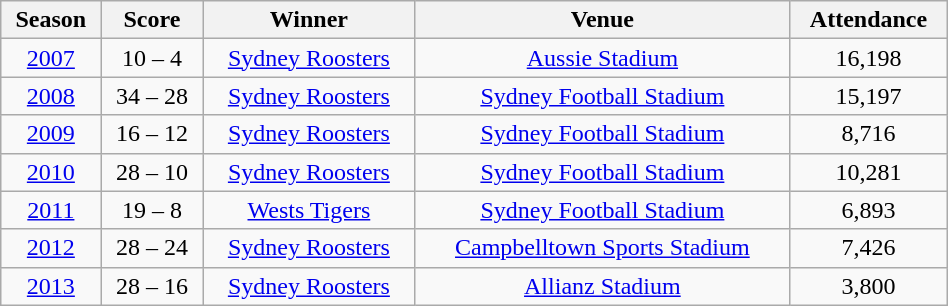<table class="wikitable" width="50%" style="text-align: center;">
<tr>
<th>Season</th>
<th>Score</th>
<th>Winner</th>
<th>Venue</th>
<th>Attendance</th>
</tr>
<tr>
<td><a href='#'>2007</a></td>
<td>10 – 4</td>
<td> <a href='#'>Sydney Roosters</a></td>
<td><a href='#'>Aussie Stadium</a></td>
<td>16,198</td>
</tr>
<tr>
<td><a href='#'>2008</a></td>
<td>34 – 28</td>
<td> <a href='#'>Sydney Roosters</a></td>
<td><a href='#'>Sydney Football Stadium</a></td>
<td>15,197</td>
</tr>
<tr>
<td><a href='#'>2009</a></td>
<td>16 – 12</td>
<td> <a href='#'>Sydney Roosters</a></td>
<td><a href='#'>Sydney Football Stadium</a></td>
<td>8,716</td>
</tr>
<tr>
<td><a href='#'>2010</a></td>
<td>28 – 10</td>
<td> <a href='#'>Sydney Roosters</a></td>
<td><a href='#'>Sydney Football Stadium</a></td>
<td>10,281</td>
</tr>
<tr>
<td><a href='#'>2011</a></td>
<td>19 – 8</td>
<td> <a href='#'>Wests Tigers</a></td>
<td><a href='#'>Sydney Football Stadium</a></td>
<td>6,893</td>
</tr>
<tr>
<td><a href='#'>2012</a></td>
<td>28 – 24</td>
<td> <a href='#'>Sydney Roosters</a></td>
<td><a href='#'>Campbelltown Sports Stadium</a></td>
<td>7,426</td>
</tr>
<tr>
<td><a href='#'>2013</a></td>
<td>28 – 16</td>
<td> <a href='#'>Sydney Roosters</a></td>
<td><a href='#'>Allianz Stadium</a></td>
<td>3,800</td>
</tr>
</table>
